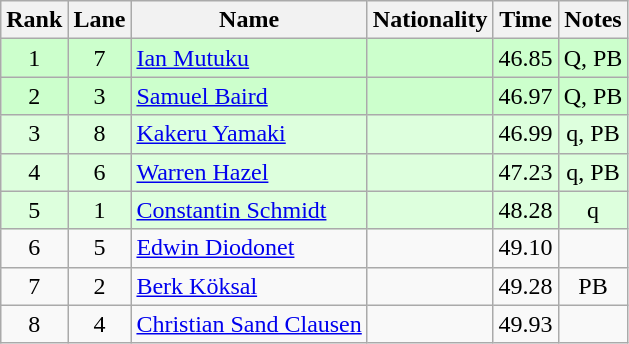<table class="wikitable sortable" style="text-align:center">
<tr>
<th>Rank</th>
<th>Lane</th>
<th>Name</th>
<th>Nationality</th>
<th>Time</th>
<th>Notes</th>
</tr>
<tr bgcolor=ccffcc>
<td>1</td>
<td>7</td>
<td align=left><a href='#'>Ian Mutuku</a></td>
<td align=left></td>
<td>46.85</td>
<td>Q, PB</td>
</tr>
<tr bgcolor=ccffcc>
<td>2</td>
<td>3</td>
<td align=left><a href='#'>Samuel Baird</a></td>
<td align=left></td>
<td>46.97</td>
<td>Q, PB</td>
</tr>
<tr bgcolor=ddffdd>
<td>3</td>
<td>8</td>
<td align=left><a href='#'>Kakeru Yamaki</a></td>
<td align=left></td>
<td>46.99</td>
<td>q, PB</td>
</tr>
<tr bgcolor=ddffdd>
<td>4</td>
<td>6</td>
<td align=left><a href='#'>Warren Hazel</a></td>
<td align=left></td>
<td>47.23</td>
<td>q, PB</td>
</tr>
<tr bgcolor=ddffdd>
<td>5</td>
<td>1</td>
<td align=left><a href='#'>Constantin Schmidt</a></td>
<td align=left></td>
<td>48.28</td>
<td>q</td>
</tr>
<tr>
<td>6</td>
<td>5</td>
<td align=left><a href='#'>Edwin Diodonet</a></td>
<td align=left></td>
<td>49.10</td>
<td></td>
</tr>
<tr>
<td>7</td>
<td>2</td>
<td align=left><a href='#'>Berk Köksal</a></td>
<td align=left></td>
<td>49.28</td>
<td>PB</td>
</tr>
<tr>
<td>8</td>
<td>4</td>
<td align=left><a href='#'>Christian Sand Clausen</a></td>
<td align=left></td>
<td>49.93</td>
<td></td>
</tr>
</table>
